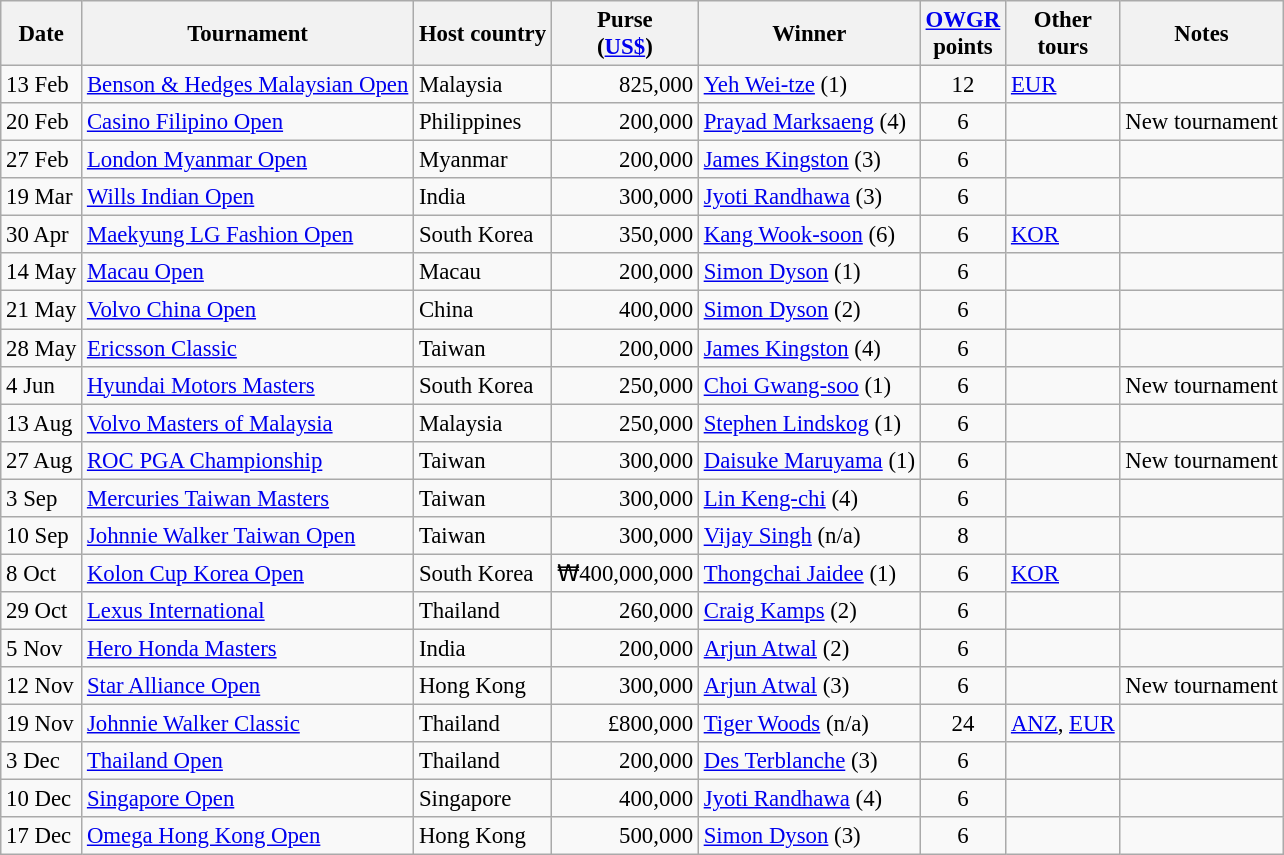<table class="wikitable" style="font-size:95%">
<tr>
<th>Date</th>
<th>Tournament</th>
<th>Host country</th>
<th>Purse<br>(<a href='#'>US$</a>)</th>
<th>Winner</th>
<th><a href='#'>OWGR</a><br>points</th>
<th>Other<br>tours</th>
<th>Notes</th>
</tr>
<tr>
<td>13 Feb</td>
<td><a href='#'>Benson & Hedges Malaysian Open</a></td>
<td>Malaysia</td>
<td align=right>825,000</td>
<td> <a href='#'>Yeh Wei-tze</a> (1)</td>
<td align=center>12</td>
<td><a href='#'>EUR</a></td>
<td></td>
</tr>
<tr>
<td>20 Feb</td>
<td><a href='#'>Casino Filipino Open</a></td>
<td>Philippines</td>
<td align=right>200,000</td>
<td> <a href='#'>Prayad Marksaeng</a> (4)</td>
<td align=center>6</td>
<td></td>
<td>New tournament</td>
</tr>
<tr>
<td>27 Feb</td>
<td><a href='#'>London Myanmar Open</a></td>
<td>Myanmar</td>
<td align=right>200,000</td>
<td> <a href='#'>James Kingston</a> (3)</td>
<td align=center>6</td>
<td></td>
<td></td>
</tr>
<tr>
<td>19 Mar</td>
<td><a href='#'>Wills Indian Open</a></td>
<td>India</td>
<td align=right>300,000</td>
<td> <a href='#'>Jyoti Randhawa</a> (3)</td>
<td align=center>6</td>
<td></td>
<td></td>
</tr>
<tr>
<td>30 Apr</td>
<td><a href='#'>Maekyung LG Fashion Open</a></td>
<td>South Korea</td>
<td align=right>350,000</td>
<td> <a href='#'>Kang Wook-soon</a> (6)</td>
<td align=center>6</td>
<td><a href='#'>KOR</a></td>
<td></td>
</tr>
<tr>
<td>14 May</td>
<td><a href='#'>Macau Open</a></td>
<td>Macau</td>
<td align=right>200,000</td>
<td> <a href='#'>Simon Dyson</a> (1)</td>
<td align=center>6</td>
<td></td>
<td></td>
</tr>
<tr>
<td>21 May</td>
<td><a href='#'>Volvo China Open</a></td>
<td>China</td>
<td align=right>400,000</td>
<td> <a href='#'>Simon Dyson</a> (2)</td>
<td align=center>6</td>
<td></td>
<td></td>
</tr>
<tr>
<td>28 May</td>
<td><a href='#'>Ericsson Classic</a></td>
<td>Taiwan</td>
<td align=right>200,000</td>
<td> <a href='#'>James Kingston</a> (4)</td>
<td align=center>6</td>
<td></td>
<td></td>
</tr>
<tr>
<td>4 Jun</td>
<td><a href='#'>Hyundai Motors Masters</a></td>
<td>South Korea</td>
<td align=right>250,000</td>
<td> <a href='#'>Choi Gwang-soo</a> (1)</td>
<td align=center>6</td>
<td></td>
<td>New tournament</td>
</tr>
<tr>
<td>13 Aug</td>
<td><a href='#'>Volvo Masters of Malaysia</a></td>
<td>Malaysia</td>
<td align=right>250,000</td>
<td> <a href='#'>Stephen Lindskog</a> (1)</td>
<td align=center>6</td>
<td></td>
<td></td>
</tr>
<tr>
<td>27 Aug</td>
<td><a href='#'>ROC PGA Championship</a></td>
<td>Taiwan</td>
<td align=right>300,000</td>
<td> <a href='#'>Daisuke Maruyama</a> (1)</td>
<td align=center>6</td>
<td></td>
<td>New tournament</td>
</tr>
<tr>
<td>3 Sep</td>
<td><a href='#'>Mercuries Taiwan Masters</a></td>
<td>Taiwan</td>
<td align=right>300,000</td>
<td> <a href='#'>Lin Keng-chi</a> (4)</td>
<td align=center>6</td>
<td></td>
<td></td>
</tr>
<tr>
<td>10 Sep</td>
<td><a href='#'>Johnnie Walker Taiwan Open</a></td>
<td>Taiwan</td>
<td align=right>300,000</td>
<td> <a href='#'>Vijay Singh</a> (n/a)</td>
<td align=center>8</td>
<td></td>
<td></td>
</tr>
<tr>
<td>8 Oct</td>
<td><a href='#'>Kolon Cup Korea Open</a></td>
<td>South Korea</td>
<td align=right>₩400,000,000</td>
<td> <a href='#'>Thongchai Jaidee</a> (1)</td>
<td align=center>6</td>
<td><a href='#'>KOR</a></td>
<td></td>
</tr>
<tr>
<td>29 Oct</td>
<td><a href='#'>Lexus International</a></td>
<td>Thailand</td>
<td align=right>260,000</td>
<td> <a href='#'>Craig Kamps</a> (2)</td>
<td align=center>6</td>
<td></td>
<td></td>
</tr>
<tr>
<td>5 Nov</td>
<td><a href='#'>Hero Honda Masters</a></td>
<td>India</td>
<td align=right>200,000</td>
<td> <a href='#'>Arjun Atwal</a> (2)</td>
<td align=center>6</td>
<td></td>
<td></td>
</tr>
<tr>
<td>12 Nov</td>
<td><a href='#'>Star Alliance Open</a></td>
<td>Hong Kong</td>
<td align=right>300,000</td>
<td> <a href='#'>Arjun Atwal</a> (3)</td>
<td align=center>6</td>
<td></td>
<td>New tournament</td>
</tr>
<tr>
<td>19 Nov</td>
<td><a href='#'>Johnnie Walker Classic</a></td>
<td>Thailand</td>
<td align=right>£800,000</td>
<td> <a href='#'>Tiger Woods</a> (n/a)</td>
<td align=center>24</td>
<td><a href='#'>ANZ</a>, <a href='#'>EUR</a></td>
<td></td>
</tr>
<tr>
<td>3 Dec</td>
<td><a href='#'>Thailand Open</a></td>
<td>Thailand</td>
<td align=right>200,000</td>
<td> <a href='#'>Des Terblanche</a> (3)</td>
<td align=center>6</td>
<td></td>
<td></td>
</tr>
<tr>
<td>10 Dec</td>
<td><a href='#'>Singapore Open</a></td>
<td>Singapore</td>
<td align=right>400,000</td>
<td> <a href='#'>Jyoti Randhawa</a> (4)</td>
<td align=center>6</td>
<td></td>
<td></td>
</tr>
<tr>
<td>17 Dec</td>
<td><a href='#'>Omega Hong Kong Open</a></td>
<td>Hong Kong</td>
<td align=right>500,000</td>
<td> <a href='#'>Simon Dyson</a> (3)</td>
<td align=center>6</td>
<td></td>
<td></td>
</tr>
</table>
